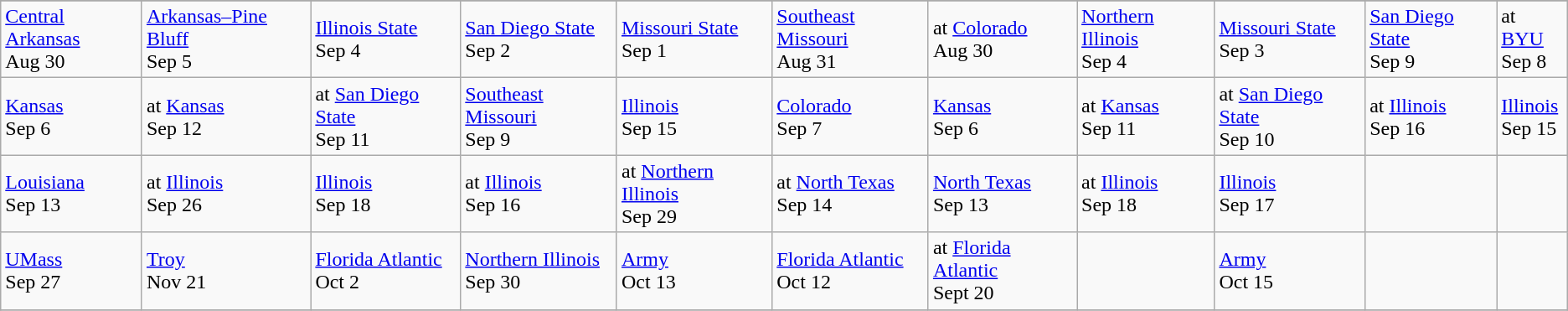<table class="wikitable">
<tr>
</tr>
<tr>
<td><a href='#'>Central Arkansas</a><br>Aug 30</td>
<td><a href='#'>Arkansas–Pine Bluff</a><br>Sep 5</td>
<td><a href='#'>Illinois State</a><br>Sep 4</td>
<td><a href='#'>San Diego State</a><br>Sep 2</td>
<td><a href='#'>Missouri State</a><br>Sep 1</td>
<td><a href='#'>Southeast Missouri</a><br>Aug 31</td>
<td>at <a href='#'>Colorado</a><br>Aug 30</td>
<td><a href='#'>Northern Illinois</a><br>Sep 4</td>
<td><a href='#'>Missouri State</a><br>Sep 3</td>
<td><a href='#'>San Diego State</a><br>Sep 9</td>
<td>at <a href='#'>BYU</a><br>Sep 8</td>
</tr>
<tr>
<td><a href='#'>Kansas</a><br> Sep 6</td>
<td>at <a href='#'>Kansas</a><br>Sep 12</td>
<td>at <a href='#'>San Diego State</a><br>Sep 11</td>
<td><a href='#'>Southeast Missouri</a><br>Sep 9</td>
<td><a href='#'>Illinois</a><br>Sep 15</td>
<td><a href='#'>Colorado</a><br>Sep 7</td>
<td><a href='#'>Kansas</a><br>Sep 6</td>
<td>at <a href='#'>Kansas</a><br>Sep 11</td>
<td>at <a href='#'>San Diego State</a><br>Sep 10</td>
<td>at <a href='#'>Illinois</a><br>Sep 16</td>
<td><a href='#'>Illinois</a><br>Sep 15</td>
</tr>
<tr>
<td><a href='#'>Louisiana</a><br> Sep 13</td>
<td>at <a href='#'>Illinois</a><br>Sep 26</td>
<td><a href='#'>Illinois</a><br>Sep 18</td>
<td>at <a href='#'>Illinois</a><br>Sep 16</td>
<td>at <a href='#'>Northern Illinois</a><br>Sep 29</td>
<td>at <a href='#'>North Texas</a><br>Sep 14</td>
<td><a href='#'>North Texas</a><br>Sep 13</td>
<td>at <a href='#'>Illinois</a><br>Sep 18</td>
<td><a href='#'>Illinois</a><br>Sep 17</td>
<td></td>
<td></td>
</tr>
<tr>
<td><a href='#'>UMass</a><br>Sep 27</td>
<td><a href='#'>Troy</a><br>Nov 21</td>
<td><a href='#'>Florida Atlantic</a><br>Oct 2</td>
<td><a href='#'>Northern Illinois</a><br>Sep 30</td>
<td><a href='#'>Army</a><br>Oct 13</td>
<td><a href='#'>Florida Atlantic</a><br>Oct 12</td>
<td>at <a href='#'>Florida Atlantic</a><br>Sept 20</td>
<td></td>
<td><a href='#'>Army</a><br>Oct 15</td>
<td></td>
<td></td>
</tr>
<tr>
</tr>
</table>
